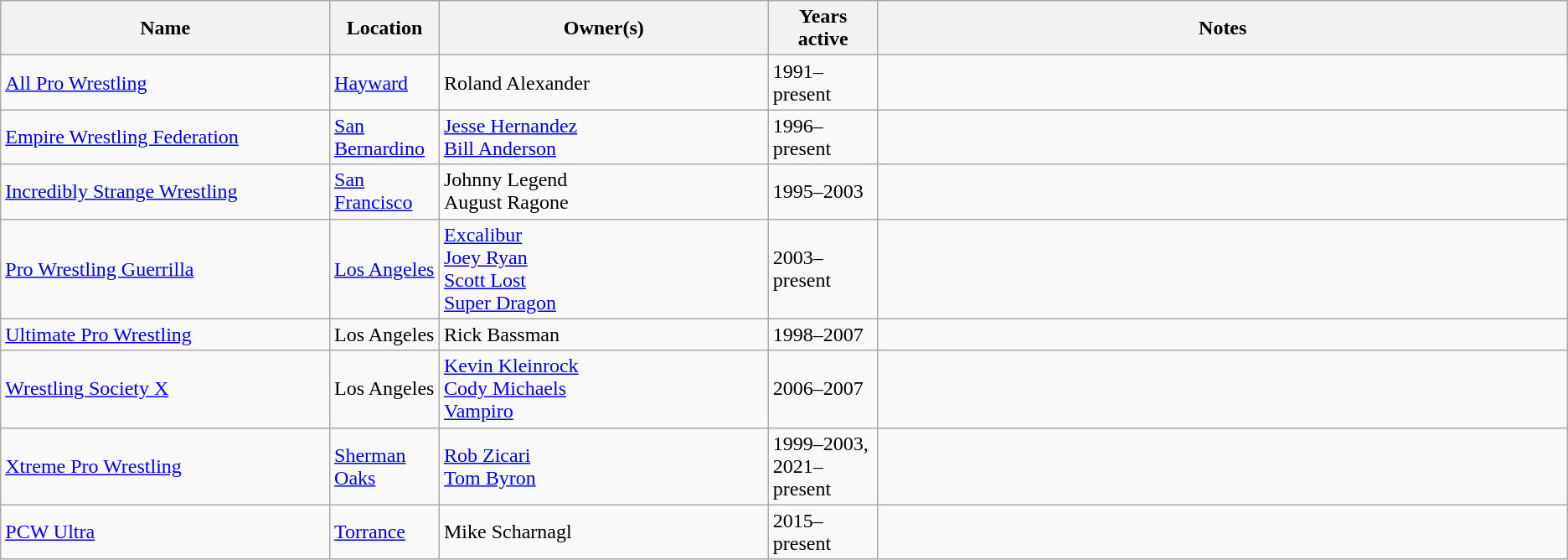<table class=wikitable>
<tr>
<th style="width:21%;">Name</th>
<th style="width:7%;">Location</th>
<th style="width:21%;">Owner(s)</th>
<th style="width:7%;">Years active</th>
<th style="width:55%;">Notes</th>
</tr>
<tr>
<td><a href='#'>All Pro Wrestling</a></td>
<td><a href='#'>Hayward</a></td>
<td>Roland Alexander</td>
<td>1991–present</td>
<td></td>
</tr>
<tr>
<td><a href='#'>Empire Wrestling Federation</a></td>
<td><a href='#'>San Bernardino</a></td>
<td><a href='#'>Jesse Hernandez</a><br><a href='#'>Bill Anderson</a></td>
<td>1996–present</td>
<td></td>
</tr>
<tr>
<td><a href='#'>Incredibly Strange Wrestling</a></td>
<td><a href='#'>San Francisco</a></td>
<td>Johnny Legend<br>August Ragone</td>
<td>1995–2003</td>
<td></td>
</tr>
<tr>
<td><a href='#'>Pro Wrestling Guerrilla</a></td>
<td><a href='#'>Los Angeles</a></td>
<td><a href='#'>Excalibur</a><br><a href='#'>Joey Ryan</a><br><a href='#'>Scott Lost</a><br><a href='#'>Super Dragon</a></td>
<td>2003–present</td>
<td></td>
</tr>
<tr>
<td><a href='#'>Ultimate Pro Wrestling</a></td>
<td>Los Angeles</td>
<td>Rick Bassman</td>
<td>1998–2007</td>
<td></td>
</tr>
<tr>
<td><a href='#'>Wrestling Society X</a></td>
<td>Los Angeles</td>
<td><a href='#'>Kevin Kleinrock</a><br><a href='#'>Cody Michaels</a><br><a href='#'>Vampiro</a></td>
<td>2006–2007</td>
<td></td>
</tr>
<tr>
<td><a href='#'>Xtreme Pro Wrestling</a></td>
<td><a href='#'>Sherman Oaks</a></td>
<td><a href='#'>Rob Zicari</a><br><a href='#'>Tom Byron</a></td>
<td>1999–2003, 2021–present</td>
<td></td>
</tr>
<tr>
<td><a href='#'>PCW Ultra</a></td>
<td><a href='#'>Torrance</a></td>
<td>Mike Scharnagl</td>
<td>2015–present</td>
<td></td>
</tr>
</table>
